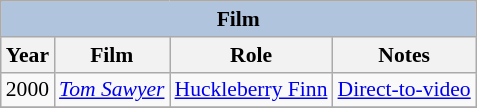<table class="wikitable" style="font-size:90%;">
<tr>
<th colspan="4" style="background: LightSteelBlue;">Film</th>
</tr>
<tr>
<th>Year</th>
<th>Film</th>
<th>Role</th>
<th>Notes</th>
</tr>
<tr>
<td>2000</td>
<td><em><a href='#'>Tom Sawyer</a></em></td>
<td><a href='#'>Huckleberry Finn</a></td>
<td><a href='#'>Direct-to-video</a></td>
</tr>
<tr>
</tr>
</table>
